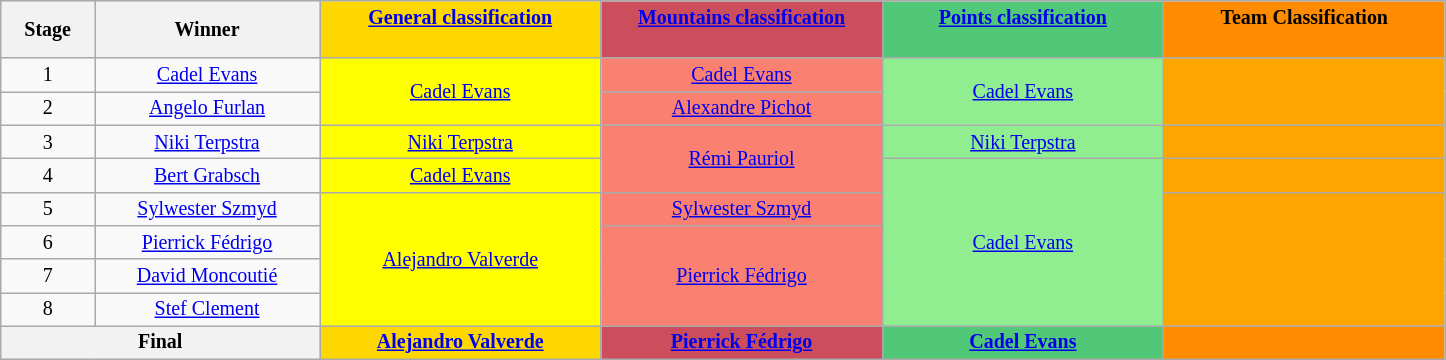<table class="wikitable" style="text-align: center; font-size:smaller;">
<tr style="background-color: #efefef;">
<th width="5%">Stage</th>
<th width="12%">Winner</th>
<th style="background:gold;" width="15%"><a href='#'>General classification</a><br><br></th>
<th style="background:#CC4E5C;" width="15%"><a href='#'>Mountains classification</a><br><br></th>
<th style="background:#50C878;" width="15%"><a href='#'>Points classification</a><br><br></th>
<th style="background:#FF8C00;" width="15%">Team Classification<br><br></th>
</tr>
<tr>
<td>1</td>
<td><a href='#'>Cadel Evans</a></td>
<td style="background:yellow;" rowspan="2"><a href='#'>Cadel Evans</a></td>
<td style="background:salmon;" rowspan="1"><a href='#'>Cadel Evans</a></td>
<td style="background:lightgreen;" rowspan="2"><a href='#'>Cadel Evans</a></td>
<td style="background:orange;" rowspan="2"></td>
</tr>
<tr>
<td>2</td>
<td><a href='#'>Angelo Furlan</a></td>
<td style="background:salmon;" rowspan="1"><a href='#'>Alexandre Pichot</a></td>
</tr>
<tr>
<td>3</td>
<td><a href='#'>Niki Terpstra</a></td>
<td style="background:yellow;" rowspan="1"><a href='#'>Niki Terpstra</a></td>
<td style="background:salmon;" rowspan="2"><a href='#'>Rémi Pauriol</a></td>
<td style="background:lightgreen;" rowspan="1"><a href='#'>Niki Terpstra</a></td>
<td style="background:orange;" rowspan="1"></td>
</tr>
<tr>
<td>4</td>
<td><a href='#'>Bert Grabsch</a></td>
<td style="background:yellow;" rowspan="1"><a href='#'>Cadel Evans</a></td>
<td style="background:lightgreen;" rowspan="5"><a href='#'>Cadel Evans</a></td>
<td style="background:orange;" rowspan="1"></td>
</tr>
<tr>
<td>5</td>
<td><a href='#'>Sylwester Szmyd</a></td>
<td style="background:yellow;" rowspan="4"><a href='#'>Alejandro Valverde</a></td>
<td style="background:salmon;" rowspan="1"><a href='#'>Sylwester Szmyd</a></td>
<td style="background:orange;" rowspan="4"></td>
</tr>
<tr>
<td>6</td>
<td><a href='#'>Pierrick Fédrigo</a></td>
<td style="background:salmon;" rowspan="3"><a href='#'>Pierrick Fédrigo</a></td>
</tr>
<tr>
<td>7</td>
<td><a href='#'>David Moncoutié</a></td>
</tr>
<tr>
<td>8</td>
<td><a href='#'>Stef Clement</a></td>
</tr>
<tr>
<th colspan=2><strong>Final</strong></th>
<th style="background:gold;" rowspan="1"><a href='#'>Alejandro Valverde</a></th>
<th style="background:#CC4E5C;" rowspan="1"><a href='#'>Pierrick Fédrigo</a></th>
<th style="background:#50C878;" rowspan="1"><a href='#'>Cadel Evans</a></th>
<th style="background:#FF8C00;" rowspan="1"></th>
</tr>
</table>
